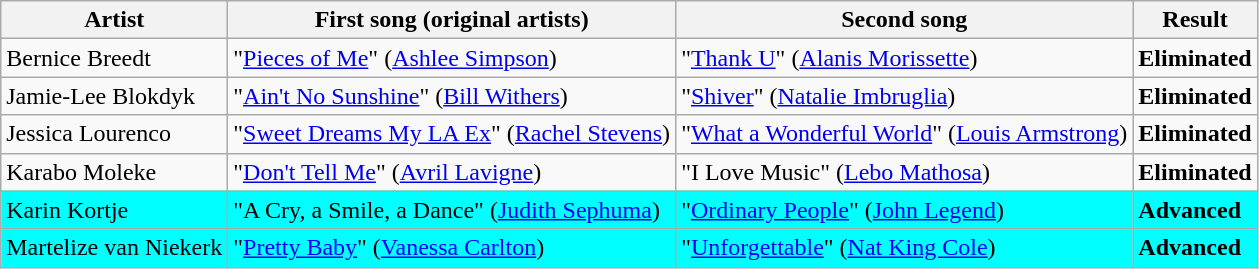<table class=wikitable>
<tr>
<th>Artist</th>
<th>First song (original artists)</th>
<th>Second song</th>
<th>Result</th>
</tr>
<tr>
<td>Bernice Breedt</td>
<td>"<a href='#'>Pieces of Me</a>" (<a href='#'>Ashlee Simpson</a>)</td>
<td>"<a href='#'>Thank U</a>" (<a href='#'>Alanis Morissette</a>)</td>
<td><strong>Eliminated</strong></td>
</tr>
<tr>
<td>Jamie-Lee Blokdyk</td>
<td>"<a href='#'>Ain't No Sunshine</a>" (<a href='#'>Bill Withers</a>)</td>
<td>"<a href='#'>Shiver</a>" (<a href='#'>Natalie Imbruglia</a>)</td>
<td><strong>Eliminated</strong></td>
</tr>
<tr>
<td>Jessica Lourenco</td>
<td>"<a href='#'>Sweet Dreams My LA Ex</a>" (<a href='#'>Rachel Stevens</a>)</td>
<td>"<a href='#'>What a Wonderful World</a>" (<a href='#'>Louis Armstrong</a>)</td>
<td><strong>Eliminated</strong></td>
</tr>
<tr>
<td>Karabo Moleke</td>
<td>"<a href='#'>Don't Tell Me</a>" (<a href='#'>Avril Lavigne</a>)</td>
<td>"I Love Music" (<a href='#'>Lebo Mathosa</a>)</td>
<td><strong>Eliminated</strong></td>
</tr>
<tr style="background:cyan;">
<td>Karin Kortje</td>
<td>"A Cry, a Smile, a Dance" (<a href='#'>Judith Sephuma</a>)</td>
<td>"<a href='#'>Ordinary People</a>" (<a href='#'>John Legend</a>)</td>
<td><strong>Advanced</strong></td>
</tr>
<tr style="background:cyan;">
<td>Martelize van Niekerk</td>
<td>"<a href='#'>Pretty Baby</a>" (<a href='#'>Vanessa Carlton</a>)</td>
<td>"<a href='#'>Unforgettable</a>" (<a href='#'>Nat King Cole</a>)</td>
<td><strong>Advanced</strong></td>
</tr>
</table>
